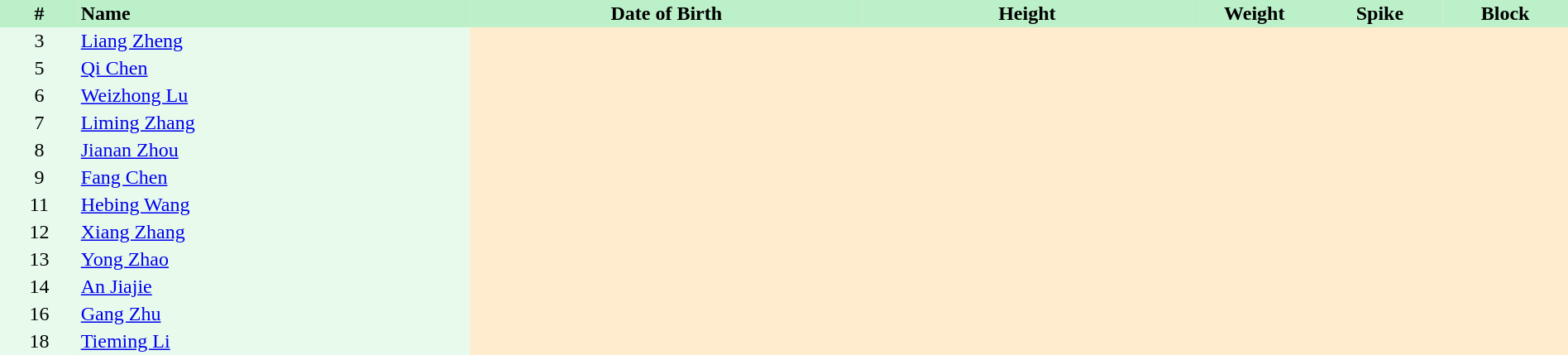<table border=0 cellpadding=2 cellspacing=0  |- bgcolor=#FFECCE style=text-align:center; font-size:90%; width=100%>
<tr bgcolor=#BBF0C9>
<th width=5%>#</th>
<th width=25% align=left>Name</th>
<th width=25%>Date of Birth</th>
<th width=21%>Height</th>
<th width=8%>Weight</th>
<th width=8%>Spike</th>
<th width=8%>Block</th>
</tr>
<tr bgcolor=#E7FAEC>
<td>3</td>
<td align="left"><a href='#'>Liang Zheng</a></td>
</tr>
<tr bgcolor=#E7FAEC>
<td>5</td>
<td align="left"><a href='#'>Qi Chen</a></td>
</tr>
<tr bgcolor=#E7FAEC>
<td>6</td>
<td align="left"><a href='#'>Weizhong Lu</a></td>
</tr>
<tr bgcolor=#E7FAEC>
<td>7</td>
<td align="left"><a href='#'>Liming Zhang</a></td>
</tr>
<tr bgcolor=#E7FAEC>
<td>8</td>
<td align="left"><a href='#'>Jianan Zhou</a></td>
</tr>
<tr bgcolor=#E7FAEC>
<td>9</td>
<td align="left"><a href='#'>Fang Chen</a></td>
</tr>
<tr bgcolor=#E7FAEC>
<td>11</td>
<td align="left"><a href='#'>Hebing Wang</a></td>
</tr>
<tr bgcolor=#E7FAEC>
<td>12</td>
<td align="left"><a href='#'>Xiang Zhang</a></td>
</tr>
<tr bgcolor=#E7FAEC>
<td>13</td>
<td align="left"><a href='#'>Yong Zhao</a></td>
</tr>
<tr bgcolor=#E7FAEC>
<td>14</td>
<td align="left"><a href='#'>An Jiajie</a></td>
</tr>
<tr bgcolor=#E7FAEC>
<td>16</td>
<td align="left"><a href='#'>Gang Zhu</a></td>
</tr>
<tr bgcolor=#E7FAEC>
<td>18</td>
<td align="left"><a href='#'>Tieming Li</a></td>
</tr>
</table>
